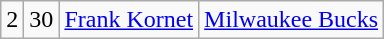<table class="wikitable">
<tr style="text-align:center;" bgcolor="">
<td>2</td>
<td>30</td>
<td><a href='#'>Frank Kornet</a></td>
<td><a href='#'>Milwaukee Bucks</a></td>
</tr>
</table>
